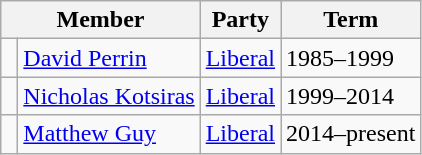<table class="wikitable">
<tr>
<th colspan="2">Member</th>
<th>Party</th>
<th>Term</th>
</tr>
<tr>
<td> </td>
<td><a href='#'>David Perrin</a></td>
<td><a href='#'>Liberal</a></td>
<td>1985–1999</td>
</tr>
<tr>
<td> </td>
<td><a href='#'>Nicholas Kotsiras</a></td>
<td><a href='#'>Liberal</a></td>
<td>1999–2014</td>
</tr>
<tr>
<td> </td>
<td><a href='#'>Matthew Guy</a></td>
<td><a href='#'>Liberal</a></td>
<td>2014–present</td>
</tr>
</table>
